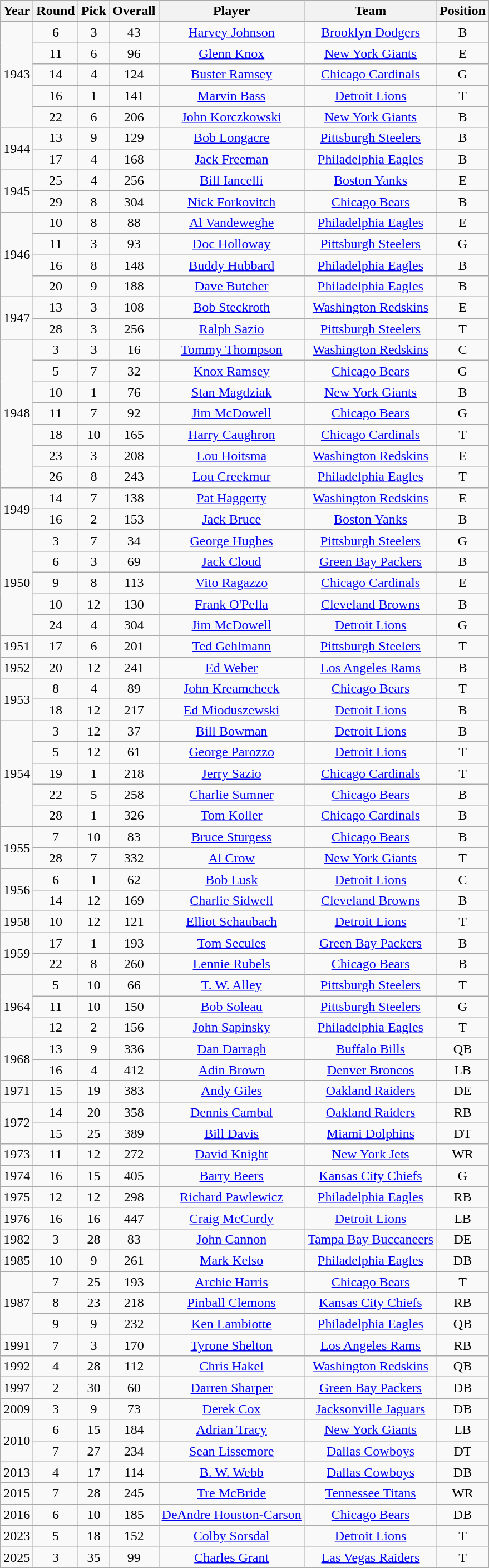<table class="wikitable sortable" style="text-align: center;">
<tr>
<th>Year</th>
<th>Round</th>
<th>Pick</th>
<th>Overall</th>
<th>Player</th>
<th>Team</th>
<th>Position</th>
</tr>
<tr>
<td rowspan="5">1943</td>
<td>6</td>
<td>3</td>
<td>43</td>
<td><a href='#'>Harvey Johnson</a></td>
<td><a href='#'>Brooklyn Dodgers</a></td>
<td>B</td>
</tr>
<tr>
<td>11</td>
<td>6</td>
<td>96</td>
<td><a href='#'>Glenn Knox</a></td>
<td><a href='#'>New York Giants</a></td>
<td>E</td>
</tr>
<tr>
<td>14</td>
<td>4</td>
<td>124</td>
<td><a href='#'>Buster Ramsey</a></td>
<td><a href='#'>Chicago Cardinals</a></td>
<td>G</td>
</tr>
<tr>
<td>16</td>
<td>1</td>
<td>141</td>
<td><a href='#'>Marvin Bass</a></td>
<td><a href='#'>Detroit Lions</a></td>
<td>T</td>
</tr>
<tr>
<td>22</td>
<td>6</td>
<td>206</td>
<td><a href='#'>John Korczkowski</a></td>
<td><a href='#'>New York Giants</a></td>
<td>B</td>
</tr>
<tr>
<td rowspan="2">1944</td>
<td>13</td>
<td>9</td>
<td>129</td>
<td><a href='#'>Bob Longacre</a></td>
<td><a href='#'>Pittsburgh Steelers</a></td>
<td>B</td>
</tr>
<tr>
<td>17</td>
<td>4</td>
<td>168</td>
<td><a href='#'>Jack Freeman</a></td>
<td><a href='#'>Philadelphia Eagles</a></td>
<td>B</td>
</tr>
<tr>
<td rowspan="2">1945</td>
<td>25</td>
<td>4</td>
<td>256</td>
<td><a href='#'>Bill Iancelli</a></td>
<td><a href='#'>Boston Yanks</a></td>
<td>E</td>
</tr>
<tr>
<td>29</td>
<td>8</td>
<td>304</td>
<td><a href='#'>Nick Forkovitch</a></td>
<td><a href='#'>Chicago Bears</a></td>
<td>B</td>
</tr>
<tr>
<td rowspan="4">1946</td>
<td>10</td>
<td>8</td>
<td>88</td>
<td><a href='#'>Al Vandeweghe</a></td>
<td><a href='#'>Philadelphia Eagles</a></td>
<td>E</td>
</tr>
<tr>
<td>11</td>
<td>3</td>
<td>93</td>
<td><a href='#'>Doc Holloway</a></td>
<td><a href='#'>Pittsburgh Steelers</a></td>
<td>G</td>
</tr>
<tr>
<td>16</td>
<td>8</td>
<td>148</td>
<td><a href='#'>Buddy Hubbard</a></td>
<td><a href='#'>Philadelphia Eagles</a></td>
<td>B</td>
</tr>
<tr>
<td>20</td>
<td>9</td>
<td>188</td>
<td><a href='#'>Dave Butcher</a></td>
<td><a href='#'>Philadelphia Eagles</a></td>
<td>B</td>
</tr>
<tr>
<td rowspan="2">1947</td>
<td>13</td>
<td>3</td>
<td>108</td>
<td><a href='#'>Bob Steckroth</a></td>
<td><a href='#'>Washington Redskins</a></td>
<td>E</td>
</tr>
<tr>
<td>28</td>
<td>3</td>
<td>256</td>
<td><a href='#'>Ralph Sazio</a></td>
<td><a href='#'>Pittsburgh Steelers</a></td>
<td>T</td>
</tr>
<tr>
<td rowspan="7">1948</td>
<td>3</td>
<td>3</td>
<td>16</td>
<td><a href='#'>Tommy Thompson</a></td>
<td><a href='#'>Washington Redskins</a></td>
<td>C</td>
</tr>
<tr>
<td>5</td>
<td>7</td>
<td>32</td>
<td><a href='#'>Knox Ramsey</a></td>
<td><a href='#'>Chicago Bears</a></td>
<td>G</td>
</tr>
<tr>
<td>10</td>
<td>1</td>
<td>76</td>
<td><a href='#'>Stan Magdziak</a></td>
<td><a href='#'>New York Giants</a></td>
<td>B</td>
</tr>
<tr>
<td>11</td>
<td>7</td>
<td>92</td>
<td><a href='#'>Jim McDowell</a></td>
<td><a href='#'>Chicago Bears</a></td>
<td>G</td>
</tr>
<tr>
<td>18</td>
<td>10</td>
<td>165</td>
<td><a href='#'>Harry Caughron</a></td>
<td><a href='#'>Chicago Cardinals</a></td>
<td>T</td>
</tr>
<tr>
<td>23</td>
<td>3</td>
<td>208</td>
<td><a href='#'>Lou Hoitsma</a></td>
<td><a href='#'>Washington Redskins</a></td>
<td>E</td>
</tr>
<tr>
<td>26</td>
<td>8</td>
<td>243</td>
<td><a href='#'>Lou Creekmur</a></td>
<td><a href='#'>Philadelphia Eagles</a></td>
<td>T</td>
</tr>
<tr>
<td rowspan="2">1949</td>
<td>14</td>
<td>7</td>
<td>138</td>
<td><a href='#'>Pat Haggerty</a></td>
<td><a href='#'>Washington Redskins</a></td>
<td>E</td>
</tr>
<tr>
<td>16</td>
<td>2</td>
<td>153</td>
<td><a href='#'>Jack Bruce</a></td>
<td><a href='#'>Boston Yanks</a></td>
<td>B</td>
</tr>
<tr>
<td rowspan="5">1950</td>
<td>3</td>
<td>7</td>
<td>34</td>
<td><a href='#'>George Hughes</a></td>
<td><a href='#'>Pittsburgh Steelers</a></td>
<td>G</td>
</tr>
<tr>
<td>6</td>
<td>3</td>
<td>69</td>
<td><a href='#'>Jack Cloud</a></td>
<td><a href='#'>Green Bay Packers</a></td>
<td>B</td>
</tr>
<tr>
<td>9</td>
<td>8</td>
<td>113</td>
<td><a href='#'>Vito Ragazzo</a></td>
<td><a href='#'>Chicago Cardinals</a></td>
<td>E</td>
</tr>
<tr>
<td>10</td>
<td>12</td>
<td>130</td>
<td><a href='#'>Frank O'Pella</a></td>
<td><a href='#'>Cleveland Browns</a></td>
<td>B</td>
</tr>
<tr>
<td>24</td>
<td>4</td>
<td>304</td>
<td><a href='#'>Jim McDowell</a></td>
<td><a href='#'>Detroit Lions</a></td>
<td>G</td>
</tr>
<tr>
<td>1951</td>
<td>17</td>
<td>6</td>
<td>201</td>
<td><a href='#'>Ted Gehlmann</a></td>
<td><a href='#'>Pittsburgh Steelers</a></td>
<td>T</td>
</tr>
<tr>
<td>1952</td>
<td>20</td>
<td>12</td>
<td>241</td>
<td><a href='#'>Ed Weber</a></td>
<td><a href='#'>Los Angeles Rams</a></td>
<td>B</td>
</tr>
<tr>
<td rowspan="2">1953</td>
<td>8</td>
<td>4</td>
<td>89</td>
<td><a href='#'>John Kreamcheck</a></td>
<td><a href='#'>Chicago Bears</a></td>
<td>T</td>
</tr>
<tr>
<td>18</td>
<td>12</td>
<td>217</td>
<td><a href='#'>Ed Mioduszewski</a></td>
<td><a href='#'>Detroit Lions</a></td>
<td>B</td>
</tr>
<tr>
<td rowspan="5">1954</td>
<td>3</td>
<td>12</td>
<td>37</td>
<td><a href='#'>Bill Bowman</a></td>
<td><a href='#'>Detroit Lions</a></td>
<td>B</td>
</tr>
<tr>
<td>5</td>
<td>12</td>
<td>61</td>
<td><a href='#'>George Parozzo</a></td>
<td><a href='#'>Detroit Lions</a></td>
<td>T</td>
</tr>
<tr>
<td>19</td>
<td>1</td>
<td>218</td>
<td><a href='#'>Jerry Sazio</a></td>
<td><a href='#'>Chicago Cardinals</a></td>
<td>T</td>
</tr>
<tr>
<td>22</td>
<td>5</td>
<td>258</td>
<td><a href='#'>Charlie Sumner</a></td>
<td><a href='#'>Chicago Bears</a></td>
<td>B</td>
</tr>
<tr>
<td>28</td>
<td>1</td>
<td>326</td>
<td><a href='#'>Tom Koller</a></td>
<td><a href='#'>Chicago Cardinals</a></td>
<td>B</td>
</tr>
<tr>
<td rowspan="2">1955</td>
<td>7</td>
<td>10</td>
<td>83</td>
<td><a href='#'>Bruce Sturgess</a></td>
<td><a href='#'>Chicago Bears</a></td>
<td>B</td>
</tr>
<tr>
<td>28</td>
<td>7</td>
<td>332</td>
<td><a href='#'>Al Crow</a></td>
<td><a href='#'>New York Giants</a></td>
<td>T</td>
</tr>
<tr>
<td rowspan="2">1956</td>
<td>6</td>
<td>1</td>
<td>62</td>
<td><a href='#'>Bob Lusk</a></td>
<td><a href='#'>Detroit Lions</a></td>
<td>C</td>
</tr>
<tr>
<td>14</td>
<td>12</td>
<td>169</td>
<td><a href='#'>Charlie Sidwell</a></td>
<td><a href='#'>Cleveland Browns</a></td>
<td>B</td>
</tr>
<tr>
<td>1958</td>
<td>10</td>
<td>12</td>
<td>121</td>
<td><a href='#'>Elliot Schaubach</a></td>
<td><a href='#'>Detroit Lions</a></td>
<td>T</td>
</tr>
<tr>
<td rowspan="2">1959</td>
<td>17</td>
<td>1</td>
<td>193</td>
<td><a href='#'>Tom Secules</a></td>
<td><a href='#'>Green Bay Packers</a></td>
<td>B</td>
</tr>
<tr>
<td>22</td>
<td>8</td>
<td>260</td>
<td><a href='#'>Lennie Rubels</a></td>
<td><a href='#'>Chicago Bears</a></td>
<td>B</td>
</tr>
<tr>
<td rowspan="3">1964</td>
<td>5</td>
<td>10</td>
<td>66</td>
<td><a href='#'>T. W. Alley</a></td>
<td><a href='#'>Pittsburgh Steelers</a></td>
<td>T</td>
</tr>
<tr>
<td>11</td>
<td>10</td>
<td>150</td>
<td><a href='#'>Bob Soleau</a></td>
<td><a href='#'>Pittsburgh Steelers</a></td>
<td>G</td>
</tr>
<tr>
<td>12</td>
<td>2</td>
<td>156</td>
<td><a href='#'>John Sapinsky</a></td>
<td><a href='#'>Philadelphia Eagles</a></td>
<td>T</td>
</tr>
<tr>
<td rowspan="2">1968</td>
<td>13</td>
<td>9</td>
<td>336</td>
<td><a href='#'>Dan Darragh</a></td>
<td><a href='#'>Buffalo Bills</a></td>
<td>QB</td>
</tr>
<tr>
<td>16</td>
<td>4</td>
<td>412</td>
<td><a href='#'>Adin Brown</a></td>
<td><a href='#'>Denver Broncos</a></td>
<td>LB</td>
</tr>
<tr>
<td>1971</td>
<td>15</td>
<td>19</td>
<td>383</td>
<td><a href='#'>Andy Giles</a></td>
<td><a href='#'>Oakland Raiders</a></td>
<td>DE</td>
</tr>
<tr>
<td rowspan="2">1972</td>
<td>14</td>
<td>20</td>
<td>358</td>
<td><a href='#'>Dennis Cambal</a></td>
<td><a href='#'>Oakland Raiders</a></td>
<td>RB</td>
</tr>
<tr>
<td>15</td>
<td>25</td>
<td>389</td>
<td><a href='#'>Bill Davis</a></td>
<td><a href='#'>Miami Dolphins</a></td>
<td>DT</td>
</tr>
<tr>
<td>1973</td>
<td>11</td>
<td>12</td>
<td>272</td>
<td><a href='#'>David Knight</a></td>
<td><a href='#'>New York Jets</a></td>
<td>WR</td>
</tr>
<tr>
<td>1974</td>
<td>16</td>
<td>15</td>
<td>405</td>
<td><a href='#'>Barry Beers</a></td>
<td><a href='#'>Kansas City Chiefs</a></td>
<td>G</td>
</tr>
<tr>
<td>1975</td>
<td>12</td>
<td>12</td>
<td>298</td>
<td><a href='#'>Richard Pawlewicz</a></td>
<td><a href='#'>Philadelphia Eagles</a></td>
<td>RB</td>
</tr>
<tr>
<td>1976</td>
<td>16</td>
<td>16</td>
<td>447</td>
<td><a href='#'>Craig McCurdy</a></td>
<td><a href='#'>Detroit Lions</a></td>
<td>LB</td>
</tr>
<tr>
<td>1982</td>
<td>3</td>
<td>28</td>
<td>83</td>
<td><a href='#'>John Cannon</a></td>
<td><a href='#'>Tampa Bay Buccaneers</a></td>
<td>DE</td>
</tr>
<tr>
<td>1985</td>
<td>10</td>
<td>9</td>
<td>261</td>
<td><a href='#'>Mark Kelso</a></td>
<td><a href='#'>Philadelphia Eagles</a></td>
<td>DB</td>
</tr>
<tr>
<td rowspan="3">1987</td>
<td>7</td>
<td>25</td>
<td>193</td>
<td><a href='#'>Archie Harris</a></td>
<td><a href='#'>Chicago Bears</a></td>
<td>T</td>
</tr>
<tr>
<td>8</td>
<td>23</td>
<td>218</td>
<td><a href='#'>Pinball Clemons</a></td>
<td><a href='#'>Kansas City Chiefs</a></td>
<td>RB</td>
</tr>
<tr>
<td>9</td>
<td>9</td>
<td>232</td>
<td><a href='#'>Ken Lambiotte</a></td>
<td><a href='#'>Philadelphia Eagles</a></td>
<td>QB</td>
</tr>
<tr>
<td>1991</td>
<td>7</td>
<td>3</td>
<td>170</td>
<td><a href='#'>Tyrone Shelton</a></td>
<td><a href='#'>Los Angeles Rams</a></td>
<td>RB</td>
</tr>
<tr>
<td>1992</td>
<td>4</td>
<td>28</td>
<td>112</td>
<td><a href='#'>Chris Hakel</a></td>
<td><a href='#'>Washington Redskins</a></td>
<td>QB</td>
</tr>
<tr>
<td>1997</td>
<td>2</td>
<td>30</td>
<td>60</td>
<td><a href='#'>Darren Sharper</a></td>
<td><a href='#'>Green Bay Packers</a></td>
<td>DB</td>
</tr>
<tr>
<td>2009</td>
<td>3</td>
<td>9</td>
<td>73</td>
<td><a href='#'>Derek Cox</a></td>
<td><a href='#'>Jacksonville Jaguars</a></td>
<td>DB</td>
</tr>
<tr>
<td rowspan="2">2010</td>
<td>6</td>
<td>15</td>
<td>184</td>
<td><a href='#'>Adrian Tracy</a></td>
<td><a href='#'>New York Giants</a></td>
<td>LB</td>
</tr>
<tr>
<td>7</td>
<td>27</td>
<td>234</td>
<td><a href='#'>Sean Lissemore</a></td>
<td><a href='#'>Dallas Cowboys</a></td>
<td>DT</td>
</tr>
<tr>
<td>2013</td>
<td>4</td>
<td>17</td>
<td>114</td>
<td><a href='#'>B. W. Webb</a></td>
<td><a href='#'>Dallas Cowboys</a></td>
<td>DB</td>
</tr>
<tr>
<td>2015</td>
<td>7</td>
<td>28</td>
<td>245</td>
<td><a href='#'>Tre McBride</a></td>
<td><a href='#'>Tennessee Titans</a></td>
<td>WR</td>
</tr>
<tr>
<td>2016</td>
<td>6</td>
<td>10</td>
<td>185</td>
<td><a href='#'>DeAndre Houston-Carson</a></td>
<td><a href='#'>Chicago Bears</a></td>
<td>DB</td>
</tr>
<tr>
<td>2023</td>
<td>5</td>
<td>18</td>
<td>152</td>
<td><a href='#'>Colby Sorsdal</a></td>
<td><a href='#'>Detroit Lions</a></td>
<td>T</td>
</tr>
<tr>
<td>2025</td>
<td>3</td>
<td>35</td>
<td>99</td>
<td><a href='#'>Charles Grant</a></td>
<td><a href='#'>Las Vegas Raiders</a></td>
<td>T</td>
</tr>
</table>
